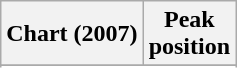<table class="wikitable sortable plainrowheaders">
<tr>
<th scope="col">Chart (2007)</th>
<th scope="col">Peak<br>position</th>
</tr>
<tr>
</tr>
<tr>
</tr>
</table>
